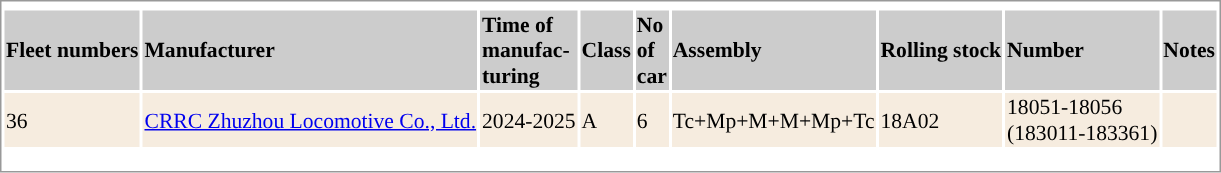<table class="mw-collapsible sortable" border="0" style="border:1px solid #999;background-color:white;text-align:left;font-size:90%">
<tr style="background: #">
<th colspan="10" style="text-align: center"></th>
</tr>
<tr bgcolor="#cccccc">
<th>Fleet numbers</th>
<th>Manufacturer</th>
<th>Time of <br> manufac-<br>turing</th>
<th>Class</th>
<th>No <br>of<br> car</th>
<th class="unsortable">Assembly</th>
<th>Rolling stock</th>
<th>Number</th>
<th class="unsortable">Notes</th>
</tr>
<tr bgcolor="#f6ecdf">
<td>36</td>
<td><a href='#'>CRRC Zhuzhou Locomotive Co., Ltd.</a></td>
<td>2024-2025</td>
<td>A</td>
<td>6</td>
<td>Tc+Mp+M+M+Mp+Tc</td>
<td>18A02</td>
<td>18051-18056<br>(183011-183361)</td>
<td><onlyinclude></td>
</tr>
<tr bgcolor="#ffcad4">
</tr>
<tr style="background:#">
<td colspan="9"></td>
</tr>
<tr>
<td colspan="7"></td>
</tr>
<tr style="background: #">
<td colspan="9"></td>
</tr>
</table>
